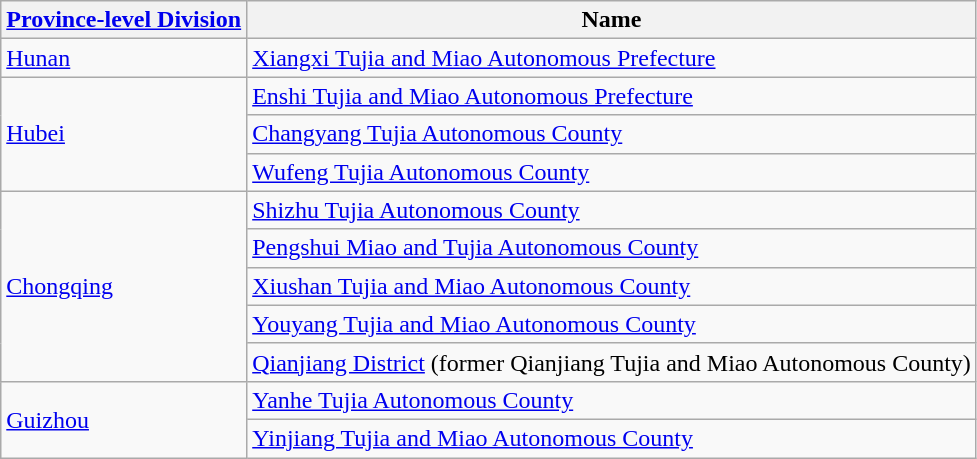<table class="wikitable">
<tr>
<th><a href='#'>Province-level Division</a></th>
<th>Name</th>
</tr>
<tr>
<td><a href='#'>Hunan</a></td>
<td><a href='#'>Xiangxi Tujia and Miao Autonomous Prefecture</a></td>
</tr>
<tr>
<td rowspan="3"><a href='#'>Hubei</a></td>
<td><a href='#'>Enshi Tujia and Miao Autonomous Prefecture</a></td>
</tr>
<tr>
<td><a href='#'>Changyang Tujia Autonomous County</a></td>
</tr>
<tr>
<td><a href='#'>Wufeng Tujia Autonomous County</a></td>
</tr>
<tr>
<td rowspan="5"><a href='#'>Chongqing</a></td>
<td><a href='#'>Shizhu Tujia Autonomous County</a></td>
</tr>
<tr>
<td><a href='#'>Pengshui Miao and Tujia Autonomous County</a></td>
</tr>
<tr>
<td><a href='#'>Xiushan Tujia and Miao Autonomous County</a></td>
</tr>
<tr>
<td><a href='#'>Youyang Tujia and Miao Autonomous County</a></td>
</tr>
<tr>
<td><a href='#'>Qianjiang District</a> (former Qianjiang Tujia and Miao Autonomous County)</td>
</tr>
<tr>
<td rowspan="2"><a href='#'>Guizhou</a></td>
<td><a href='#'>Yanhe Tujia Autonomous County</a></td>
</tr>
<tr>
<td><a href='#'>Yinjiang Tujia and Miao Autonomous County</a></td>
</tr>
</table>
